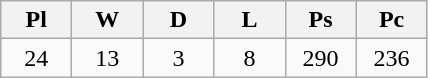<table class="wikitable" style="text-align:center">
<tr>
<th width=40px>Pl</th>
<th width=40px>W</th>
<th width=40px>D</th>
<th width=40px>L</th>
<th width=40px>Ps</th>
<th width=40px>Pc</th>
</tr>
<tr>
<td>24</td>
<td>13</td>
<td>3</td>
<td>8</td>
<td>290</td>
<td>236</td>
</tr>
</table>
